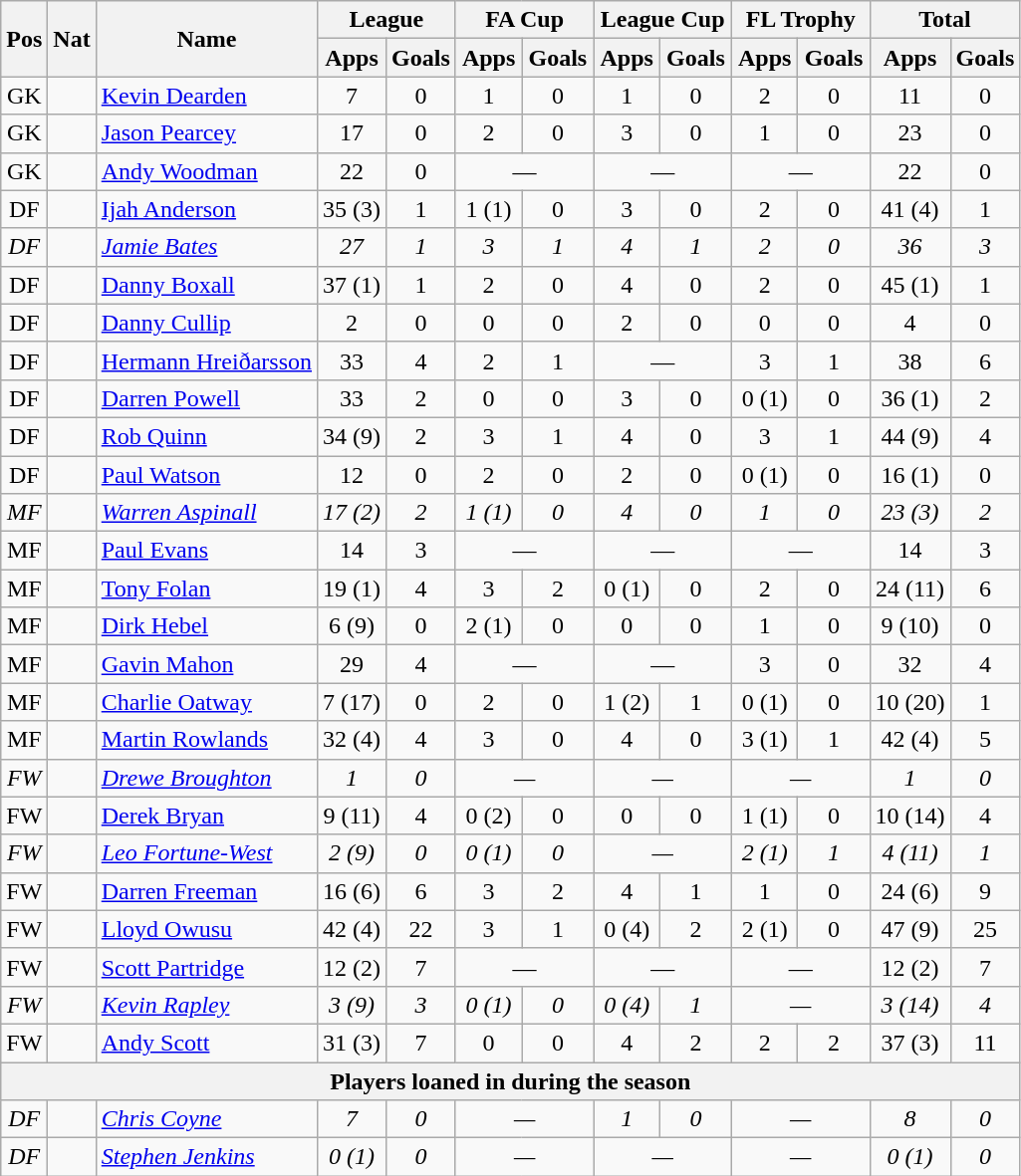<table class="wikitable" style="text-align:center">
<tr>
<th rowspan="2">Pos</th>
<th rowspan="2">Nat</th>
<th rowspan="2">Name</th>
<th colspan="2" style="width:85px;">League</th>
<th colspan="2" style="width:85px;">FA Cup</th>
<th colspan="2" style="width:85px;">League Cup</th>
<th colspan="2" style="width:85px;">FL Trophy</th>
<th colspan="2" style="width:85px;">Total</th>
</tr>
<tr>
<th>Apps</th>
<th>Goals</th>
<th>Apps</th>
<th>Goals</th>
<th>Apps</th>
<th>Goals</th>
<th>Apps</th>
<th>Goals</th>
<th>Apps</th>
<th>Goals</th>
</tr>
<tr>
<td>GK</td>
<td></td>
<td style="text-align:left;"><a href='#'>Kevin Dearden</a></td>
<td>7</td>
<td>0</td>
<td>1</td>
<td>0</td>
<td>1</td>
<td>0</td>
<td>2</td>
<td>0</td>
<td>11</td>
<td>0</td>
</tr>
<tr>
<td>GK</td>
<td></td>
<td style="text-align:left;"><a href='#'>Jason Pearcey</a></td>
<td>17</td>
<td>0</td>
<td>2</td>
<td>0</td>
<td>3</td>
<td>0</td>
<td>1</td>
<td>0</td>
<td>23</td>
<td>0</td>
</tr>
<tr>
<td>GK</td>
<td></td>
<td style="text-align:left;"><a href='#'>Andy Woodman</a></td>
<td>22</td>
<td>0</td>
<td colspan="2">—</td>
<td colspan="2">—</td>
<td colspan="2">—</td>
<td>22</td>
<td>0</td>
</tr>
<tr>
<td>DF</td>
<td></td>
<td style="text-align:left;"><a href='#'>Ijah Anderson</a></td>
<td>35 (3)</td>
<td>1</td>
<td>1 (1)</td>
<td>0</td>
<td>3</td>
<td>0</td>
<td>2</td>
<td>0</td>
<td>41 (4)</td>
<td>1</td>
</tr>
<tr>
<td><em>DF</em></td>
<td><em></em></td>
<td style="text-align:left;"><a href='#'><em>Jamie Bates</em></a></td>
<td><em>27</em></td>
<td><em>1</em></td>
<td><em>3</em></td>
<td><em>1</em></td>
<td><em>4</em></td>
<td><em>1</em></td>
<td><em>2</em></td>
<td><em>0</em></td>
<td><em>36</em></td>
<td><em>3</em></td>
</tr>
<tr>
<td>DF</td>
<td></td>
<td style="text-align:left;"><a href='#'>Danny Boxall</a></td>
<td>37 (1)</td>
<td>1</td>
<td>2</td>
<td>0</td>
<td>4</td>
<td>0</td>
<td>2</td>
<td>0</td>
<td>45 (1)</td>
<td>1</td>
</tr>
<tr>
<td>DF</td>
<td></td>
<td style="text-align:left;"><a href='#'>Danny Cullip</a></td>
<td>2</td>
<td>0</td>
<td>0</td>
<td>0</td>
<td>2</td>
<td>0</td>
<td>0</td>
<td>0</td>
<td>4</td>
<td>0</td>
</tr>
<tr>
<td>DF</td>
<td></td>
<td style="text-align:left;"><a href='#'>Hermann Hreiðarsson</a></td>
<td>33</td>
<td>4</td>
<td>2</td>
<td>1</td>
<td colspan="2">—</td>
<td>3</td>
<td>1</td>
<td>38</td>
<td>6</td>
</tr>
<tr>
<td>DF</td>
<td></td>
<td style="text-align:left;"><a href='#'>Darren Powell</a></td>
<td>33</td>
<td>2</td>
<td>0</td>
<td>0</td>
<td>3</td>
<td>0</td>
<td>0 (1)</td>
<td>0</td>
<td>36 (1)</td>
<td>2</td>
</tr>
<tr>
<td>DF</td>
<td></td>
<td style="text-align:left;"><a href='#'>Rob Quinn</a></td>
<td>34 (9)</td>
<td>2</td>
<td>3</td>
<td>1</td>
<td>4</td>
<td>0</td>
<td>3</td>
<td>1</td>
<td>44 (9)</td>
<td>4</td>
</tr>
<tr>
<td>DF</td>
<td></td>
<td style="text-align:left;"><a href='#'>Paul Watson</a></td>
<td>12</td>
<td>0</td>
<td>2</td>
<td>0</td>
<td>2</td>
<td>0</td>
<td>0 (1)</td>
<td>0</td>
<td>16 (1)</td>
<td>0</td>
</tr>
<tr>
<td><em>MF</em></td>
<td><em></em></td>
<td style="text-align:left;"><em><a href='#'>Warren Aspinall</a></em></td>
<td><em>17 (2)</em></td>
<td><em>2</em></td>
<td><em>1 (1)</em></td>
<td><em>0</em></td>
<td><em>4</em></td>
<td><em>0</em></td>
<td><em>1</em></td>
<td><em>0</em></td>
<td><em>23 (3)</em></td>
<td><em>2</em></td>
</tr>
<tr>
<td>MF</td>
<td></td>
<td style="text-align:left;"><a href='#'>Paul Evans</a></td>
<td>14</td>
<td>3</td>
<td colspan="2">—</td>
<td colspan="2">—</td>
<td colspan="2">—</td>
<td>14</td>
<td>3</td>
</tr>
<tr>
<td>MF</td>
<td></td>
<td style="text-align:left;"><a href='#'>Tony Folan</a></td>
<td>19 (1)</td>
<td>4</td>
<td>3</td>
<td>2</td>
<td>0 (1)</td>
<td>0</td>
<td>2</td>
<td>0</td>
<td>24 (11)</td>
<td>6</td>
</tr>
<tr>
<td>MF</td>
<td></td>
<td style="text-align:left;"><a href='#'>Dirk Hebel</a></td>
<td>6 (9)</td>
<td>0</td>
<td>2 (1)</td>
<td>0</td>
<td>0</td>
<td>0</td>
<td>1</td>
<td>0</td>
<td>9 (10)</td>
<td>0</td>
</tr>
<tr>
<td>MF</td>
<td></td>
<td style="text-align:left;"><a href='#'>Gavin Mahon</a></td>
<td>29</td>
<td>4</td>
<td colspan="2">—</td>
<td colspan="2">—</td>
<td>3</td>
<td>0</td>
<td>32</td>
<td>4</td>
</tr>
<tr>
<td>MF</td>
<td></td>
<td style="text-align:left;"><a href='#'>Charlie Oatway</a></td>
<td>7 (17)</td>
<td>0</td>
<td>2</td>
<td>0</td>
<td>1 (2)</td>
<td>1</td>
<td>0 (1)</td>
<td>0</td>
<td>10 (20)</td>
<td>1</td>
</tr>
<tr>
<td>MF</td>
<td></td>
<td style="text-align:left;"><a href='#'>Martin Rowlands</a></td>
<td>32 (4)</td>
<td>4</td>
<td>3</td>
<td>0</td>
<td>4</td>
<td>0</td>
<td>3 (1)</td>
<td>1</td>
<td>42 (4)</td>
<td>5</td>
</tr>
<tr>
<td><em>FW</em></td>
<td><em></em></td>
<td style="text-align:left;"><em><a href='#'>Drewe Broughton</a></em></td>
<td><em>1</em></td>
<td><em>0</em></td>
<td colspan="2"><em>—</em></td>
<td colspan="2"><em>—</em></td>
<td colspan="2"><em>—</em></td>
<td><em>1</em></td>
<td><em>0</em></td>
</tr>
<tr>
<td>FW</td>
<td></td>
<td style="text-align:left;"><a href='#'>Derek Bryan</a></td>
<td>9 (11)</td>
<td>4</td>
<td>0 (2)</td>
<td>0</td>
<td>0</td>
<td>0</td>
<td>1 (1)</td>
<td>0</td>
<td>10 (14)</td>
<td>4</td>
</tr>
<tr>
<td><em>FW</em></td>
<td><em></em></td>
<td style="text-align:left;"><em><a href='#'>Leo Fortune-West</a></em></td>
<td><em>2 (9)</em></td>
<td><em>0</em></td>
<td><em>0 (1)</em></td>
<td><em>0</em></td>
<td colspan="2"><em>—</em></td>
<td><em>2 (1)</em></td>
<td><em>1</em></td>
<td><em>4 (11)</em></td>
<td><em>1</em></td>
</tr>
<tr>
<td>FW</td>
<td></td>
<td style="text-align:left;"><a href='#'>Darren Freeman</a></td>
<td>16 (6)</td>
<td>6</td>
<td>3</td>
<td>2</td>
<td>4</td>
<td>1</td>
<td>1</td>
<td>0</td>
<td>24 (6)</td>
<td>9</td>
</tr>
<tr>
<td>FW</td>
<td></td>
<td style="text-align:left;"><a href='#'>Lloyd Owusu</a></td>
<td>42 (4)</td>
<td>22</td>
<td>3</td>
<td>1</td>
<td>0 (4)</td>
<td>2</td>
<td>2 (1)</td>
<td>0</td>
<td>47 (9)</td>
<td>25</td>
</tr>
<tr>
<td>FW</td>
<td></td>
<td style="text-align:left;"><a href='#'>Scott Partridge</a></td>
<td>12 (2)</td>
<td>7</td>
<td colspan="2">—</td>
<td colspan="2">—</td>
<td colspan="2">—</td>
<td>12 (2)</td>
<td>7</td>
</tr>
<tr>
<td><em>FW</em></td>
<td><em></em></td>
<td style="text-align:left;"><em><a href='#'>Kevin Rapley</a></em></td>
<td><em>3 (9)</em></td>
<td><em>3</em></td>
<td><em>0 (1)</em></td>
<td><em>0</em></td>
<td><em>0 (4)</em></td>
<td><em>1</em></td>
<td colspan="2"><em>—</em></td>
<td><em>3 (14)</em></td>
<td><em>4</em></td>
</tr>
<tr>
<td>FW</td>
<td></td>
<td style="text-align:left;"><a href='#'>Andy Scott</a></td>
<td>31 (3)</td>
<td>7</td>
<td>0</td>
<td>0</td>
<td>4</td>
<td>2</td>
<td>2</td>
<td>2</td>
<td>37 (3)</td>
<td>11</td>
</tr>
<tr>
<th colspan="13">Players loaned in during the season</th>
</tr>
<tr>
<td><em>DF</em></td>
<td><em></em></td>
<td style="text-align:left;"><em><a href='#'>Chris Coyne</a></em></td>
<td><em>7</em></td>
<td><em>0</em></td>
<td colspan="2"><em>—</em></td>
<td><em>1</em></td>
<td><em>0</em></td>
<td colspan="2"><em>—</em></td>
<td><em>8</em></td>
<td><em>0</em></td>
</tr>
<tr>
<td><em>DF</em></td>
<td><em></em></td>
<td style="text-align:left;"><a href='#'><em>Stephen Jenkins</em></a></td>
<td><em>0 (1)</em></td>
<td><em>0</em></td>
<td colspan="2"><em>—</em></td>
<td colspan="2"><em>—</em></td>
<td colspan="2"><em>—</em></td>
<td><em>0 (1)</em></td>
<td><em>0</em></td>
</tr>
</table>
